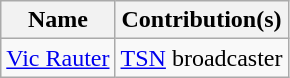<table class="wikitable">
<tr>
<th><strong>Name</strong></th>
<th><strong>Contribution(s)</strong></th>
</tr>
<tr>
<td><a href='#'>Vic Rauter</a></td>
<td><a href='#'>TSN</a> broadcaster</td>
</tr>
</table>
